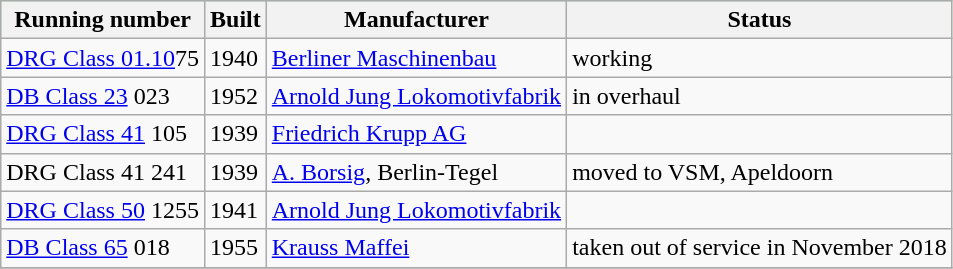<table class="wikitable">
<tr bgcolor='#C0F0C0'>
<th>Running number</th>
<th>Built</th>
<th>Manufacturer</th>
<th>Status</th>
</tr>
<tr>
<td><a href='#'>DRG Class 01.10</a>75</td>
<td>1940</td>
<td><a href='#'>Berliner Maschinenbau</a></td>
<td>working</td>
</tr>
<tr>
<td><a href='#'>DB Class 23</a> 023</td>
<td>1952</td>
<td><a href='#'>Arnold Jung Lokomotivfabrik</a></td>
<td>in overhaul</td>
</tr>
<tr>
<td><a href='#'>DRG Class 41</a> 105</td>
<td>1939</td>
<td><a href='#'>Friedrich Krupp AG</a></td>
<td></td>
</tr>
<tr>
<td>DRG Class 41 241</td>
<td>1939</td>
<td><a href='#'>A. Borsig</a>, Berlin-Tegel</td>
<td>moved to VSM, Apeldoorn</td>
</tr>
<tr>
<td><a href='#'>DRG Class 50</a> 1255</td>
<td>1941</td>
<td><a href='#'>Arnold Jung Lokomotivfabrik</a></td>
<td> </td>
</tr>
<tr>
<td><a href='#'>DB Class 65</a> 018</td>
<td>1955</td>
<td><a href='#'>Krauss Maffei</a></td>
<td>taken out of service in November 2018</td>
</tr>
<tr>
</tr>
</table>
